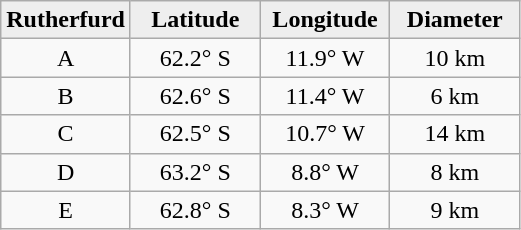<table class="wikitable">
<tr>
<th width="25%" style="background:#eeeeee;">Rutherfurd</th>
<th width="25%" style="background:#eeeeee;">Latitude</th>
<th width="25%" style="background:#eeeeee;">Longitude</th>
<th width="25%" style="background:#eeeeee;">Diameter</th>
</tr>
<tr>
<td align="center">A</td>
<td align="center">62.2° S</td>
<td align="center">11.9° W</td>
<td align="center">10 km</td>
</tr>
<tr>
<td align="center">B</td>
<td align="center">62.6° S</td>
<td align="center">11.4° W</td>
<td align="center">6 km</td>
</tr>
<tr>
<td align="center">C</td>
<td align="center">62.5° S</td>
<td align="center">10.7° W</td>
<td align="center">14 km</td>
</tr>
<tr>
<td align="center">D</td>
<td align="center">63.2° S</td>
<td align="center">8.8° W</td>
<td align="center">8 km</td>
</tr>
<tr>
<td align="center">E</td>
<td align="center">62.8° S</td>
<td align="center">8.3° W</td>
<td align="center">9 km</td>
</tr>
</table>
